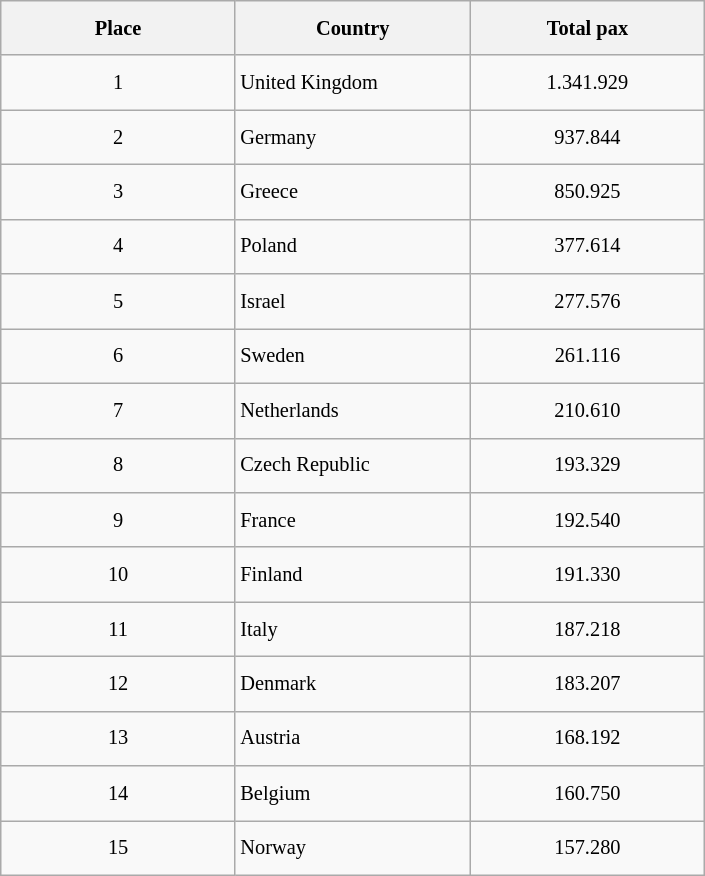<table class="wikitable"  style="font-size:85%; width:align=;">
<tr>
<th style="text-align:center; width:150px; height:30px;">Place</th>
<th style="text-align:center; width:150px; height:30px;">Country</th>
<th style="text-align:center; width:150px; height:30px;">Total pax</th>
</tr>
<tr>
<td style="text-align:center; width:150px; height:30px;">1</td>
<td style="width:150px; height:30px;"> United Kingdom</td>
<td style="text-align:center; width:150px; height:30px;">1.341.929</td>
</tr>
<tr>
<td style="text-align:center; width:150px; height:30px;">2</td>
<td style="width:150px; height:30px;"> Germany</td>
<td style="text-align:center; width:150px; height:30px;">937.844</td>
</tr>
<tr>
<td style="text-align:center; width:150px; height:30px;">3</td>
<td style="width:150px; height:30px;"> Greece</td>
<td style="text-align:center; width:150px; height:30px;">850.925</td>
</tr>
<tr>
<td style="text-align:center; width:150px; height:30px;">4</td>
<td style="width:150px; height:30px;"> Poland</td>
<td style="text-align:center; width:150px; height:30px;">377.614</td>
</tr>
<tr>
<td style="text-align:center; width:150px; height:30px;">5</td>
<td style="width:150px; height:30px;"> Israel</td>
<td style="text-align:center; width:150px; height:30px;">277.576</td>
</tr>
<tr>
<td style="text-align:center; width:150px; height:30px;">6</td>
<td style="width:150px; height:30px;"> Sweden</td>
<td style="text-align:center; width:150px; height:30px;">261.116</td>
</tr>
<tr>
<td style="text-align:center; width:150px; height:30px;">7</td>
<td style="width:150px; height:30px;"> Netherlands</td>
<td style="text-align:center; width:150px; height:30px;">210.610</td>
</tr>
<tr>
<td style="text-align:center; width:150px; height:30px;">8</td>
<td style="width:150px; height:30px;"> Czech Republic</td>
<td style="text-align:center; width:150px; height:30px;">193.329</td>
</tr>
<tr>
<td style="text-align:center; width:150px; height:30px;">9</td>
<td style="width:150px; height:30px;"> France</td>
<td style="text-align:center; width:150px; height:30px;">192.540</td>
</tr>
<tr>
<td style="text-align:center; width:150px; height:30px;">10</td>
<td style="width:150px; height:30px;"> Finland</td>
<td style="text-align:center; width:150px; height:30px;">191.330</td>
</tr>
<tr>
<td style="text-align:center; width:150px; height:30px;">11</td>
<td style="width:150px; height:30px;"> Italy</td>
<td style="text-align:center; width:150px; height:30px;">187.218</td>
</tr>
<tr>
<td style="text-align:center; width:150px; height:30px;">12</td>
<td style="width:150px; height:30px;"> Denmark</td>
<td style="text-align:center; width:150px; height:30px;">183.207</td>
</tr>
<tr>
<td style="text-align:center; width:150px; height:30px;">13</td>
<td style="width:150px; height:30px;"> Austria</td>
<td style="text-align:center; width:150px; height:30px;">168.192</td>
</tr>
<tr>
<td style="text-align:center; width:150px; height:30px;">14</td>
<td style="width:150px; height:30px;"> Belgium</td>
<td style="text-align:center; width:150px; height:30px;">160.750</td>
</tr>
<tr>
<td style="text-align:center; width:150px; height:30px;">15</td>
<td style="width:150px; height:30px;"> Norway</td>
<td style="text-align:center; width:150px; height:30px;">157.280</td>
</tr>
</table>
